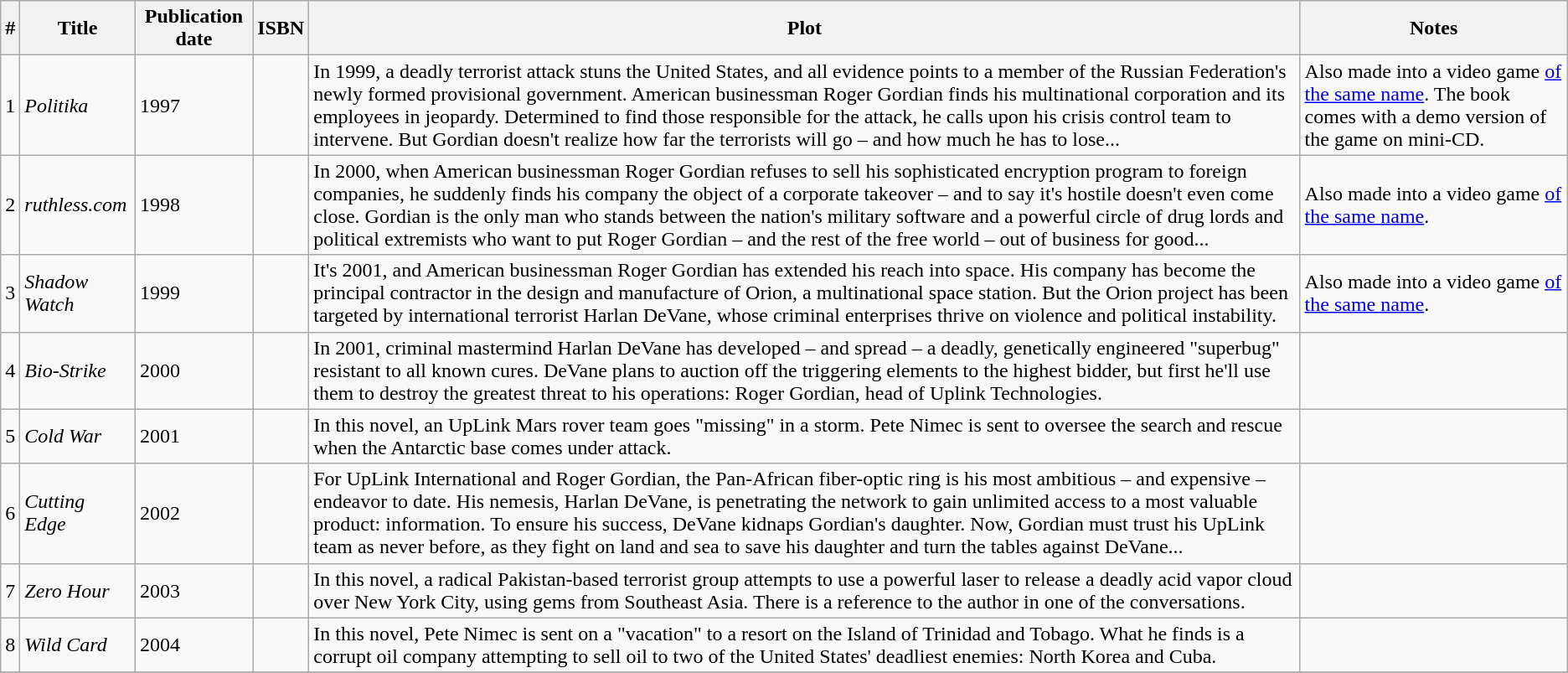<table class="wikitable">
<tr>
<th>#</th>
<th>Title</th>
<th>Publication date</th>
<th>ISBN</th>
<th>Plot</th>
<th>Notes</th>
</tr>
<tr>
<td>1</td>
<td><em>Politika</em></td>
<td>1997</td>
<td></td>
<td>In 1999, a deadly terrorist attack stuns the United States, and all evidence points to a member of the Russian Federation's newly formed provisional government. American businessman Roger Gordian finds his multinational corporation and its employees in jeopardy. Determined to find those responsible for the attack, he calls upon his crisis control team to intervene. But Gordian doesn't realize how far the terrorists will go – and how much he has to lose...</td>
<td>Also made into a video game <a href='#'>of the same name</a>. The book comes with a demo version of the game on mini-CD.</td>
</tr>
<tr>
<td>2</td>
<td><em>ruthless.com</em></td>
<td>1998</td>
<td></td>
<td>In 2000, when American businessman Roger Gordian refuses to sell his sophisticated encryption program to foreign companies, he suddenly finds his company the object of a corporate takeover – and to say it's hostile doesn't even come close. Gordian is the only man who stands between the nation's military software and a powerful circle of drug lords and political extremists who want to put Roger Gordian – and the rest of the free world – out of business for good...</td>
<td>Also made into a video game <a href='#'>of the same name</a>.</td>
</tr>
<tr>
<td>3</td>
<td><em>Shadow Watch</em></td>
<td>1999</td>
<td></td>
<td>It's 2001, and American businessman Roger Gordian has extended his reach into space. His company has become the principal contractor in the design and manufacture of Orion, a multinational space station. But the Orion project has been targeted by international terrorist Harlan DeVane, whose criminal enterprises thrive on violence and political instability.</td>
<td>Also made into a video game <a href='#'>of the same name</a>.</td>
</tr>
<tr>
<td>4</td>
<td><em>Bio-Strike</em></td>
<td>2000</td>
<td></td>
<td>In 2001, criminal mastermind Harlan DeVane has developed – and spread – a deadly, genetically engineered "superbug" resistant to all known cures. DeVane plans to auction off the triggering elements to the highest bidder, but first he'll use them to destroy the greatest threat to his operations: Roger Gordian, head of Uplink Technologies.</td>
<td></td>
</tr>
<tr>
<td>5</td>
<td><em>Cold War</em></td>
<td>2001</td>
<td></td>
<td>In this novel, an UpLink Mars rover team goes "missing" in a storm. Pete Nimec is sent to oversee the search and rescue when the Antarctic base comes under attack.</td>
<td></td>
</tr>
<tr>
<td>6</td>
<td><em>Cutting Edge</em></td>
<td>2002</td>
<td></td>
<td>For UpLink International and Roger Gordian, the Pan-African fiber-optic ring is his most ambitious – and expensive – endeavor to date. His nemesis, Harlan DeVane, is penetrating the network to gain unlimited access to a most valuable product: information. To ensure his success, DeVane kidnaps Gordian's daughter. Now, Gordian must trust his UpLink team as never before, as they fight on land and sea to save his daughter and turn the tables against DeVane...</td>
<td></td>
</tr>
<tr>
<td>7</td>
<td><em>Zero Hour</em></td>
<td>2003</td>
<td></td>
<td>In this novel, a radical Pakistan-based terrorist group attempts to use a powerful laser to release a deadly acid vapor cloud over New York City, using gems from Southeast Asia. There is a reference to the author in one of the conversations.</td>
<td></td>
</tr>
<tr>
<td>8</td>
<td><em>Wild Card</em></td>
<td>2004</td>
<td></td>
<td>In this novel, Pete Nimec is sent on a "vacation" to a resort on the Island of Trinidad and Tobago. What he finds is a corrupt oil company attempting to sell oil to two of the United States' deadliest enemies: North Korea and Cuba.</td>
<td></td>
</tr>
<tr>
</tr>
</table>
